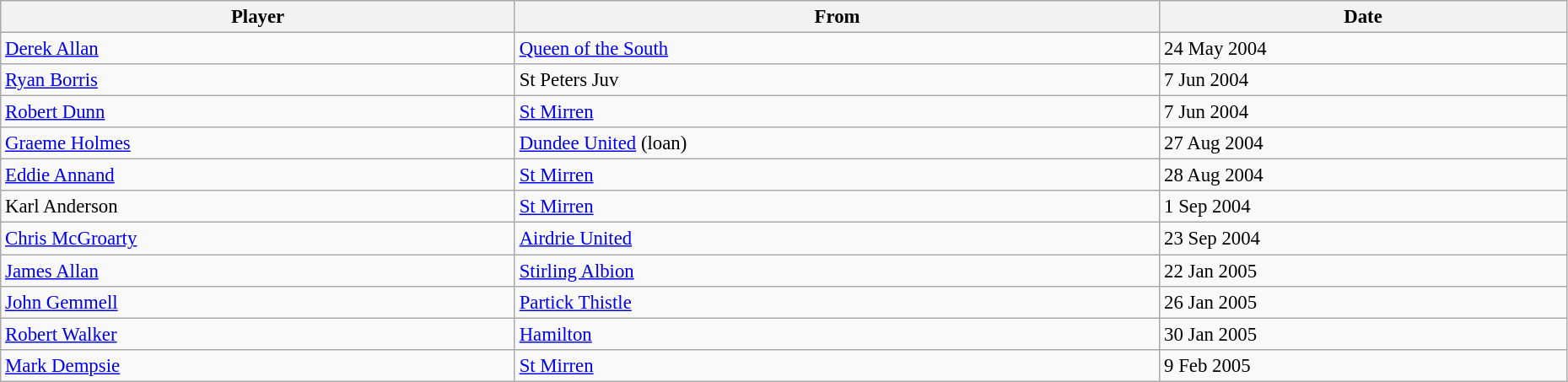<table class="wikitable" style="text-align:center; font-size:95%;width:98%; text-align:left">
<tr>
<th>Player</th>
<th>From</th>
<th>Date</th>
</tr>
<tr>
<td> <a href='#'>Derek Allan</a></td>
<td> <a href='#'>Queen of the South</a></td>
<td>24 May 2004</td>
</tr>
<tr>
<td> <a href='#'>Ryan Borris</a></td>
<td> St Peters Juv</td>
<td>7 Jun 2004</td>
</tr>
<tr>
<td> <a href='#'>Robert Dunn</a></td>
<td> <a href='#'>St Mirren</a></td>
<td>7 Jun 2004</td>
</tr>
<tr>
<td> <a href='#'>Graeme Holmes</a></td>
<td> <a href='#'>Dundee United</a> (loan)</td>
<td>27 Aug 2004</td>
</tr>
<tr>
<td> <a href='#'>Eddie Annand</a></td>
<td> <a href='#'>St Mirren</a></td>
<td>28 Aug 2004</td>
</tr>
<tr>
<td> Karl Anderson</td>
<td> <a href='#'>St Mirren</a></td>
<td>1 Sep 2004</td>
</tr>
<tr>
<td> <a href='#'>Chris McGroarty</a></td>
<td> <a href='#'>Airdrie United</a></td>
<td>23 Sep 2004</td>
</tr>
<tr>
<td> <a href='#'>James Allan</a></td>
<td> <a href='#'>Stirling Albion</a></td>
<td>22 Jan 2005</td>
</tr>
<tr>
<td> <a href='#'>John Gemmell</a></td>
<td> <a href='#'>Partick Thistle</a></td>
<td>26 Jan 2005</td>
</tr>
<tr>
<td> <a href='#'>Robert Walker</a></td>
<td> <a href='#'>Hamilton</a></td>
<td>30 Jan 2005</td>
</tr>
<tr>
<td> <a href='#'>Mark Dempsie</a></td>
<td> <a href='#'>St Mirren</a></td>
<td>9 Feb 2005</td>
</tr>
</table>
